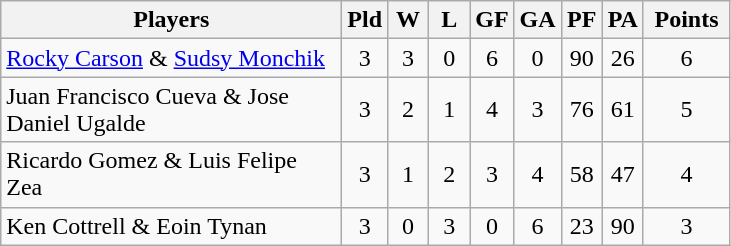<table class=wikitable style="text-align:center">
<tr>
<th width=220>Players</th>
<th width=20>Pld</th>
<th width=20>W</th>
<th width=20>L</th>
<th width=20>GF</th>
<th width=20>GA</th>
<th width=20>PF</th>
<th width=20>PA</th>
<th width=50>Points</th>
</tr>
<tr>
<td align=left> <a href='#'>Rocky Carson</a> & <a href='#'>Sudsy Monchik</a></td>
<td>3</td>
<td>3</td>
<td>0</td>
<td>6</td>
<td>0</td>
<td>90</td>
<td>26</td>
<td>6</td>
</tr>
<tr>
<td align=left> Juan Francisco Cueva & Jose Daniel Ugalde</td>
<td>3</td>
<td>2</td>
<td>1</td>
<td>4</td>
<td>3</td>
<td>76</td>
<td>61</td>
<td>5</td>
</tr>
<tr>
<td align=left> Ricardo Gomez & Luis Felipe Zea</td>
<td>3</td>
<td>1</td>
<td>2</td>
<td>3</td>
<td>4</td>
<td>58</td>
<td>47</td>
<td>4</td>
</tr>
<tr>
<td align=left> Ken Cottrell & Eoin Tynan</td>
<td>3</td>
<td>0</td>
<td>3</td>
<td>0</td>
<td>6</td>
<td>23</td>
<td>90</td>
<td>3</td>
</tr>
</table>
